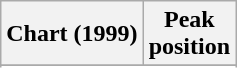<table class="wikitable sortable">
<tr>
<th align="left">Chart (1999)</th>
<th align="center">Peak<br>position</th>
</tr>
<tr>
</tr>
<tr>
</tr>
</table>
